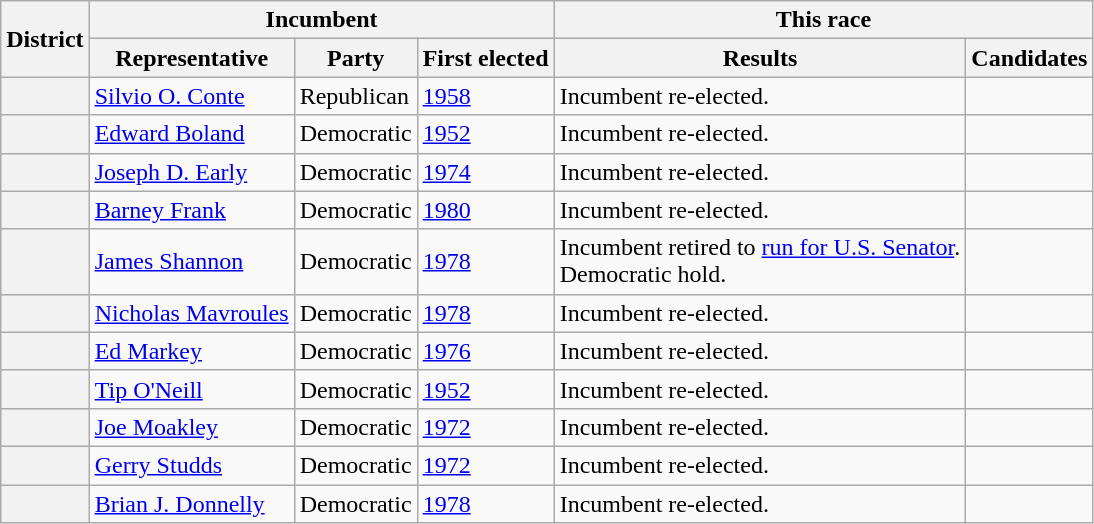<table class=wikitable>
<tr>
<th rowspan=2>District</th>
<th colspan=3>Incumbent</th>
<th colspan=2>This race</th>
</tr>
<tr>
<th>Representative</th>
<th>Party</th>
<th>First elected</th>
<th>Results</th>
<th>Candidates</th>
</tr>
<tr>
<th></th>
<td><a href='#'>Silvio O. Conte</a></td>
<td>Republican</td>
<td><a href='#'>1958</a></td>
<td>Incumbent re-elected.</td>
<td nowrap></td>
</tr>
<tr>
<th></th>
<td><a href='#'>Edward Boland</a></td>
<td>Democratic</td>
<td><a href='#'>1952</a></td>
<td>Incumbent re-elected.</td>
<td nowrap></td>
</tr>
<tr>
<th></th>
<td><a href='#'>Joseph D. Early</a></td>
<td>Democratic</td>
<td><a href='#'>1974</a></td>
<td>Incumbent re-elected.</td>
<td nowrap></td>
</tr>
<tr>
<th></th>
<td><a href='#'>Barney Frank</a></td>
<td>Democratic</td>
<td><a href='#'>1980</a></td>
<td>Incumbent re-elected.</td>
<td nowrap></td>
</tr>
<tr>
<th></th>
<td><a href='#'>James Shannon</a></td>
<td>Democratic</td>
<td><a href='#'>1978</a></td>
<td>Incumbent retired to <a href='#'>run for U.S. Senator</a>.<br>Democratic hold.</td>
<td nowrap></td>
</tr>
<tr>
<th></th>
<td><a href='#'>Nicholas Mavroules</a></td>
<td>Democratic</td>
<td><a href='#'>1978</a></td>
<td>Incumbent re-elected.</td>
<td nowrap></td>
</tr>
<tr>
<th></th>
<td><a href='#'>Ed Markey</a></td>
<td>Democratic</td>
<td><a href='#'>1976</a></td>
<td>Incumbent re-elected.</td>
<td nowrap></td>
</tr>
<tr>
<th></th>
<td><a href='#'>Tip O'Neill</a></td>
<td>Democratic</td>
<td><a href='#'>1952</a></td>
<td>Incumbent re-elected.</td>
<td nowrap></td>
</tr>
<tr>
<th></th>
<td><a href='#'>Joe Moakley</a></td>
<td>Democratic</td>
<td><a href='#'>1972</a></td>
<td>Incumbent re-elected.</td>
<td nowrap></td>
</tr>
<tr>
<th></th>
<td><a href='#'>Gerry Studds</a></td>
<td>Democratic</td>
<td><a href='#'>1972</a></td>
<td>Incumbent re-elected.</td>
<td nowrap></td>
</tr>
<tr>
<th></th>
<td><a href='#'>Brian J. Donnelly</a></td>
<td>Democratic</td>
<td><a href='#'>1978</a></td>
<td>Incumbent re-elected.</td>
<td nowrap></td>
</tr>
</table>
